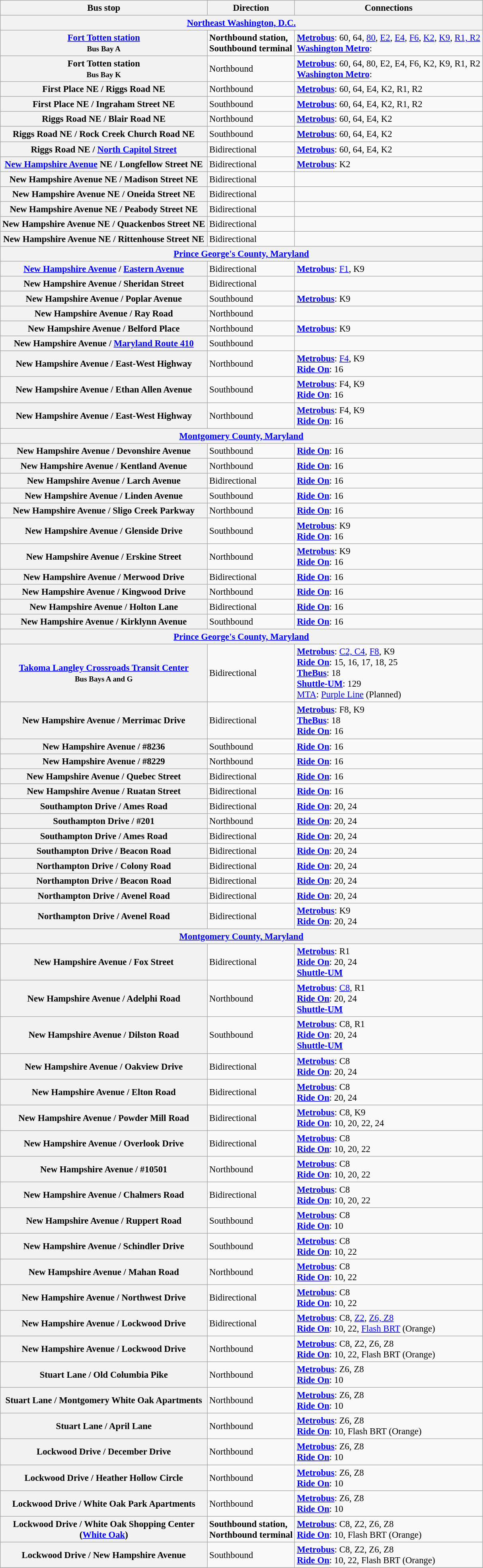<table class="wikitable collapsible collapsed" style="font-size: 95%;">
<tr>
<th>Bus stop</th>
<th>Direction</th>
<th>Connections</th>
</tr>
<tr>
<th colspan="5"><a href='#'>Northeast Washington, D.C.</a></th>
</tr>
<tr>
<th><a href='#'>Fort Totten station</a><br><small>Bus Bay A</small></th>
<td><strong>Northbound station,<br>Southbound terminal</strong></td>
<td> <strong><a href='#'>Metrobus</a></strong>: 60, 64, <a href='#'>80</a>, <a href='#'>E2</a>, <a href='#'>E4</a>, <a href='#'>F6</a>, <a href='#'>K2</a>, <a href='#'>K9</a>, <a href='#'>R1, R2</a><br> <strong><a href='#'>Washington Metro</a></strong>: </td>
</tr>
<tr>
<th>Fort Totten station<br><small>Bus Bay K</small></th>
<td>Northbound</td>
<td> <strong><a href='#'>Metrobus</a></strong>: 60, 64, 80, E2, E4, F6, K2, K9, R1, R2<br> <strong><a href='#'>Washington Metro</a></strong>: </td>
</tr>
<tr>
<th>First Place NE / Riggs Road NE</th>
<td>Northbound</td>
<td> <strong><a href='#'>Metrobus</a></strong>: 60, 64, E4, K2, R1, R2</td>
</tr>
<tr>
<th>First Place NE / Ingraham Street NE</th>
<td>Southbound</td>
<td> <strong><a href='#'>Metrobus</a></strong>: 60, 64, E4, K2, R1, R2</td>
</tr>
<tr>
<th>Riggs Road NE / Blair Road NE</th>
<td>Northbound</td>
<td> <strong><a href='#'>Metrobus</a></strong>: 60, 64, E4, K2</td>
</tr>
<tr>
<th>Riggs Road NE / Rock Creek Church Road NE</th>
<td>Southbound</td>
<td> <strong><a href='#'>Metrobus</a></strong>: 60, 64, E4, K2</td>
</tr>
<tr>
<th>Riggs Road NE / <a href='#'>North Capitol Street</a></th>
<td>Bidirectional</td>
<td> <strong><a href='#'>Metrobus</a></strong>: 60, 64, E4, K2</td>
</tr>
<tr>
<th><a href='#'>New Hampshire Avenue</a> NE / Longfellow Street NE</th>
<td>Bidirectional</td>
<td> <strong><a href='#'>Metrobus</a></strong>: K2</td>
</tr>
<tr>
<th>New Hampshire Avenue NE / Madison Street NE</th>
<td>Bidirectional</td>
<td></td>
</tr>
<tr>
<th>New Hampshire Avenue NE / Oneida Street NE</th>
<td>Bidirectional</td>
<td></td>
</tr>
<tr>
<th>New Hampshire Avenue NE / Peabody Street NE</th>
<td>Bidirectional</td>
<td></td>
</tr>
<tr>
<th>New Hampshire Avenue NE / Quackenbos Street NE</th>
<td>Bidirectional</td>
<td></td>
</tr>
<tr>
<th>New Hampshire Avenue NE / Rittenhouse Street NE</th>
<td>Bidirectional</td>
<td></td>
</tr>
<tr>
<th colspan="5"><a href='#'>Prince George's County, Maryland</a></th>
</tr>
<tr>
<th><a href='#'>New Hampshire Avenue</a> / <a href='#'>Eastern Avenue</a></th>
<td>Bidirectional</td>
<td> <strong><a href='#'>Metrobus</a></strong>: <a href='#'>F1</a>, K9</td>
</tr>
<tr>
<th>New Hampshire Avenue / Sheridan Street</th>
<td>Bidirectional</td>
<td></td>
</tr>
<tr>
<th>New Hampshire Avenue / Poplar Avenue</th>
<td>Southbound</td>
<td> <strong><a href='#'>Metrobus</a></strong>: K9</td>
</tr>
<tr>
<th>New Hampshire Avenue / Ray Road</th>
<td>Northbound</td>
<td></td>
</tr>
<tr>
<th>New Hampshire Avenue / Belford Place</th>
<td>Northbound</td>
<td> <strong><a href='#'>Metrobus</a></strong>: K9</td>
</tr>
<tr>
<th>New Hampshire Avenue / <a href='#'>Maryland Route 410</a></th>
<td>Southbound</td>
<td></td>
</tr>
<tr>
<th>New Hampshire Avenue / East-West Highway</th>
<td>Northbound</td>
<td> <strong><a href='#'>Metrobus</a></strong>: <a href='#'>F4</a>, K9<br>  <strong><a href='#'>Ride On</a></strong>: 16</td>
</tr>
<tr>
<th>New Hampshire Avenue / Ethan Allen Avenue</th>
<td>Southbound</td>
<td> <strong><a href='#'>Metrobus</a></strong>: F4, K9<br> <strong><a href='#'>Ride On</a></strong>: 16</td>
</tr>
<tr>
<th>New Hampshire Avenue / East-West Highway</th>
<td>Northbound</td>
<td> <strong><a href='#'>Metrobus</a></strong>: F4, K9<br> <strong><a href='#'>Ride On</a></strong>: 16</td>
</tr>
<tr>
<th colspan="5"><a href='#'>Montgomery County, Maryland</a></th>
</tr>
<tr>
<th>New Hampshire Avenue / Devonshire Avenue</th>
<td>Southbound</td>
<td> <strong><a href='#'>Ride On</a></strong>: 16</td>
</tr>
<tr>
<th>New Hampshire Avenue / Kentland Avenue</th>
<td>Northbound</td>
<td> <strong><a href='#'>Ride On</a></strong>: 16</td>
</tr>
<tr>
<th>New Hampshire Avenue / Larch Avenue</th>
<td>Bidirectional</td>
<td> <strong><a href='#'>Ride On</a></strong>: 16</td>
</tr>
<tr>
<th>New Hampshire Avenue / Linden Avenue</th>
<td>Southbound</td>
<td> <strong><a href='#'>Ride On</a></strong>: 16</td>
</tr>
<tr>
<th>New Hampshire Avenue / Sligo Creek Parkway</th>
<td>Northbound</td>
<td> <strong><a href='#'>Ride On</a></strong>: 16</td>
</tr>
<tr>
<th>New Hampshire Avenue / Glenside Drive</th>
<td>Southbound</td>
<td> <strong><a href='#'>Metrobus</a></strong>: K9<br> <strong><a href='#'>Ride On</a></strong>: 16</td>
</tr>
<tr>
<th>New Hampshire Avenue / Erskine Street</th>
<td>Northbound</td>
<td> <strong><a href='#'>Metrobus</a></strong>: K9<br> <strong><a href='#'>Ride On</a></strong>: 16</td>
</tr>
<tr>
<th>New Hampshire Avenue / Merwood Drive</th>
<td>Bidirectional</td>
<td> <strong><a href='#'>Ride On</a></strong>: 16</td>
</tr>
<tr>
<th>New Hampshire Avenue / Kingwood Drive</th>
<td>Northbound</td>
<td> <strong><a href='#'>Ride On</a></strong>: 16</td>
</tr>
<tr>
<th>New Hampshire Avenue / Holton Lane</th>
<td>Bidirectional</td>
<td> <strong><a href='#'>Ride On</a></strong>: 16</td>
</tr>
<tr>
<th>New Hampshire Avenue / Kirklynn Avenue</th>
<td>Southbound</td>
<td> <strong><a href='#'>Ride On</a></strong>: 16</td>
</tr>
<tr>
<th colspan="5"><a href='#'>Prince George's County, Maryland</a></th>
</tr>
<tr>
<th><a href='#'>Takoma Langley Crossroads Transit Center</a><br><small>Bus Bays A and G</small></th>
<td>Bidirectional</td>
<td> <strong><a href='#'>Metrobus</a></strong>: <a href='#'>C2, C4</a>, <a href='#'>F8</a>, K9<br> <strong><a href='#'>Ride On</a></strong>: 15, 16, 17, 18, 25<br>  <strong><a href='#'>TheBus</a></strong>: 18<br> <strong><a href='#'>Shuttle-UM</a></strong>: 129<br> <a href='#'>MTA</a>: <a href='#'>Purple Line</a> (Planned)</td>
</tr>
<tr>
<th>New Hampshire Avenue / Merrimac Drive</th>
<td>Bidirectional</td>
<td> <strong><a href='#'>Metrobus</a></strong>: F8, K9<br> <strong><a href='#'>TheBus</a></strong>: 18<br> <strong><a href='#'>Ride On</a></strong>: 16</td>
</tr>
<tr>
<th>New Hampshire Avenue / #8236</th>
<td>Southbound</td>
<td> <strong><a href='#'>Ride On</a></strong>: 16</td>
</tr>
<tr>
<th>New Hampshire Avenue / #8229</th>
<td>Northbound</td>
<td> <strong><a href='#'>Ride On</a></strong>: 16</td>
</tr>
<tr>
<th>New Hampshire Avenue / Quebec Street</th>
<td>Bidirectional</td>
<td> <strong><a href='#'>Ride On</a></strong>: 16</td>
</tr>
<tr>
<th>New Hampshire Avenue / Ruatan Street</th>
<td>Bidirectional</td>
<td> <strong><a href='#'>Ride On</a></strong>: 16</td>
</tr>
<tr>
<th>Southampton Drive / Ames Road</th>
<td>Bidirectional</td>
<td> <strong><a href='#'>Ride On</a></strong>: 20, 24</td>
</tr>
<tr>
<th>Southampton Drive / #201</th>
<td>Northbound</td>
<td> <strong><a href='#'>Ride On</a></strong>: 20, 24</td>
</tr>
<tr>
<th>Southampton Drive / Ames Road</th>
<td>Bidirectional</td>
<td> <strong><a href='#'>Ride On</a></strong>: 20, 24</td>
</tr>
<tr>
<th>Southampton Drive / Beacon Road</th>
<td>Bidirectional</td>
<td> <strong><a href='#'>Ride On</a></strong>: 20, 24</td>
</tr>
<tr>
<th>Northampton Drive / Colony Road</th>
<td>Bidirectional</td>
<td> <strong><a href='#'>Ride On</a></strong>: 20, 24</td>
</tr>
<tr>
<th>Northampton Drive / Beacon Road</th>
<td>Bidirectional</td>
<td> <strong><a href='#'>Ride On</a></strong>: 20, 24</td>
</tr>
<tr>
<th>Northampton Drive / Avenel Road</th>
<td>Bidirectional</td>
<td> <strong><a href='#'>Ride On</a></strong>: 20, 24</td>
</tr>
<tr>
<th>Northampton Drive / Avenel Road</th>
<td>Bidirectional</td>
<td> <strong><a href='#'>Metrobus</a></strong>: K9<br> <strong><a href='#'>Ride On</a></strong>: 20, 24</td>
</tr>
<tr>
<th colspan="5"><a href='#'>Montgomery County, Maryland</a></th>
</tr>
<tr>
<th>New Hampshire Avenue / Fox Street</th>
<td>Bidirectional</td>
<td> <strong><a href='#'>Metrobus</a></strong>: R1<br> <strong><a href='#'>Ride On</a></strong>: 20, 24<br> <strong><a href='#'>Shuttle-UM</a></strong></td>
</tr>
<tr>
<th>New Hampshire Avenue / Adelphi Road</th>
<td>Northbound</td>
<td> <strong><a href='#'>Metrobus</a></strong>: <a href='#'>C8</a>, R1<br> <strong><a href='#'>Ride On</a></strong>: 20, 24<br> <strong><a href='#'>Shuttle-UM</a></strong></td>
</tr>
<tr>
<th>New Hampshire Avenue / Dilston Road</th>
<td>Southbound</td>
<td> <strong><a href='#'>Metrobus</a></strong>: C8, R1<br> <strong><a href='#'>Ride On</a></strong>: 20, 24<br> <strong><a href='#'>Shuttle-UM</a></strong></td>
</tr>
<tr>
<th>New Hampshire Avenue / Oakview Drive</th>
<td>Bidirectional</td>
<td> <strong><a href='#'>Metrobus</a></strong>: C8<br> <strong><a href='#'>Ride On</a></strong>: 20, 24</td>
</tr>
<tr>
<th>New Hampshire Avenue / Elton Road</th>
<td>Bidirectional</td>
<td> <strong><a href='#'>Metrobus</a></strong>: C8<br> <strong><a href='#'>Ride On</a></strong>: 20, 24</td>
</tr>
<tr>
<th>New Hampshire Avenue / Powder Mill Road</th>
<td>Bidirectional</td>
<td> <strong><a href='#'>Metrobus</a></strong>: C8, K9<br> <strong><a href='#'>Ride On</a></strong>: 10, 20, 22, 24</td>
</tr>
<tr>
<th>New Hampshire Avenue / Overlook Drive</th>
<td>Bidirectional</td>
<td> <strong><a href='#'>Metrobus</a></strong>: C8<br> <strong><a href='#'>Ride On</a></strong>: 10, 20, 22</td>
</tr>
<tr>
<th>New Hampshire Avenue / #10501</th>
<td>Northbound</td>
<td> <strong><a href='#'>Metrobus</a></strong>: C8<br> <strong><a href='#'>Ride On</a></strong>: 10, 20, 22</td>
</tr>
<tr>
<th>New Hampshire Avenue / Chalmers Road</th>
<td>Bidirectional</td>
<td> <strong><a href='#'>Metrobus</a></strong>: C8<br> <strong><a href='#'>Ride On</a></strong>: 10, 20, 22</td>
</tr>
<tr>
<th>New Hampshire Avenue / Ruppert Road</th>
<td>Southbound</td>
<td> <strong><a href='#'>Metrobus</a></strong>: C8<br> <strong><a href='#'>Ride On</a></strong>: 10</td>
</tr>
<tr>
<th>New Hampshire Avenue / Schindler Drive</th>
<td>Southbound</td>
<td> <strong><a href='#'>Metrobus</a></strong>: C8<br> <strong><a href='#'>Ride On</a></strong>: 10, 22</td>
</tr>
<tr>
<th>New Hampshire Avenue / Mahan Road</th>
<td>Northbound</td>
<td> <strong><a href='#'>Metrobus</a></strong>: C8<br> <strong><a href='#'>Ride On</a></strong>: 10, 22</td>
</tr>
<tr>
<th>New Hampshire Avenue / Northwest Drive</th>
<td>Bidirectional</td>
<td> <strong><a href='#'>Metrobus</a></strong>: C8<br> <strong><a href='#'>Ride On</a></strong>: 10, 22</td>
</tr>
<tr>
<th>New Hampshire Avenue / Lockwood Drive</th>
<td>Bidirectional</td>
<td> <strong><a href='#'>Metrobus</a></strong>: C8, <a href='#'>Z2</a>, <a href='#'>Z6, Z8</a><br> <strong><a href='#'>Ride On</a></strong>: 10, 22, <a href='#'>Flash BRT</a> (Orange)</td>
</tr>
<tr>
<th>New Hampshire Avenue / Lockwood Drive</th>
<td>Northbound</td>
<td> <strong><a href='#'>Metrobus</a></strong>: C8, Z2, Z6, Z8<br> <strong><a href='#'>Ride On</a></strong>: 10, 22, Flash BRT (Orange)</td>
</tr>
<tr>
<th>Stuart Lane / Old Columbia Pike</th>
<td>Northbound</td>
<td> <strong><a href='#'>Metrobus</a></strong>: Z6, Z8<br> <strong><a href='#'>Ride On</a></strong>: 10</td>
</tr>
<tr>
<th>Stuart Lane / Montgomery White Oak Apartments</th>
<td>Northbound</td>
<td> <strong><a href='#'>Metrobus</a></strong>: Z6, Z8<br> <strong><a href='#'>Ride On</a></strong>: 10</td>
</tr>
<tr>
<th>Stuart Lane / April Lane</th>
<td>Northbound</td>
<td> <strong><a href='#'>Metrobus</a></strong>: Z6, Z8<br> <strong><a href='#'>Ride On</a></strong>: 10, Flash BRT (Orange)</td>
</tr>
<tr>
<th>Lockwood Drive / December Drive</th>
<td>Northbound</td>
<td> <strong><a href='#'>Metrobus</a></strong>: Z6, Z8<br> <strong><a href='#'>Ride On</a></strong>: 10</td>
</tr>
<tr>
<th>Lockwood Drive / Heather Hollow Circle</th>
<td>Northbound</td>
<td> <strong><a href='#'>Metrobus</a></strong>: Z6, Z8<br> <strong><a href='#'>Ride On</a></strong>: 10</td>
</tr>
<tr>
<th>Lockwood Drive / White Oak Park Apartments</th>
<td>Northbound</td>
<td> <strong><a href='#'>Metrobus</a></strong>: Z6, Z8<br> <strong><a href='#'>Ride On</a></strong>: 10</td>
</tr>
<tr>
<th>Lockwood Drive / White Oak Shopping Center<br>(<a href='#'>White Oak</a>)</th>
<td><strong>Southbound station,<br>Northbound terminal</strong></td>
<td> <strong><a href='#'>Metrobus</a></strong>: C8, Z2, Z6, Z8<br> <strong><a href='#'>Ride On</a></strong>: 10, Flash BRT (Orange)</td>
</tr>
<tr>
<th>Lockwood Drive / New Hampshire Avenue</th>
<td>Southbound</td>
<td> <strong><a href='#'>Metrobus</a></strong>: C8, Z2, Z6, Z8<br> <strong><a href='#'>Ride On</a></strong>: 10, 22, Flash BRT (Orange)</td>
</tr>
<tr>
</tr>
</table>
